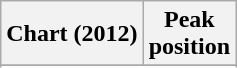<table class="wikitable">
<tr>
<th>Chart (2012)</th>
<th>Peak<br>position</th>
</tr>
<tr>
</tr>
<tr>
</tr>
<tr>
</tr>
<tr>
</tr>
<tr>
</tr>
</table>
